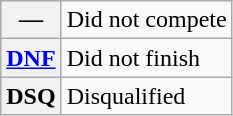<table class="wikitable">
<tr>
<th scope="row">—</th>
<td>Did not compete</td>
</tr>
<tr>
<th scope="row"><a href='#'>DNF</a></th>
<td>Did not finish</td>
</tr>
<tr>
<th scope="row">DSQ</th>
<td>Disqualified</td>
</tr>
</table>
